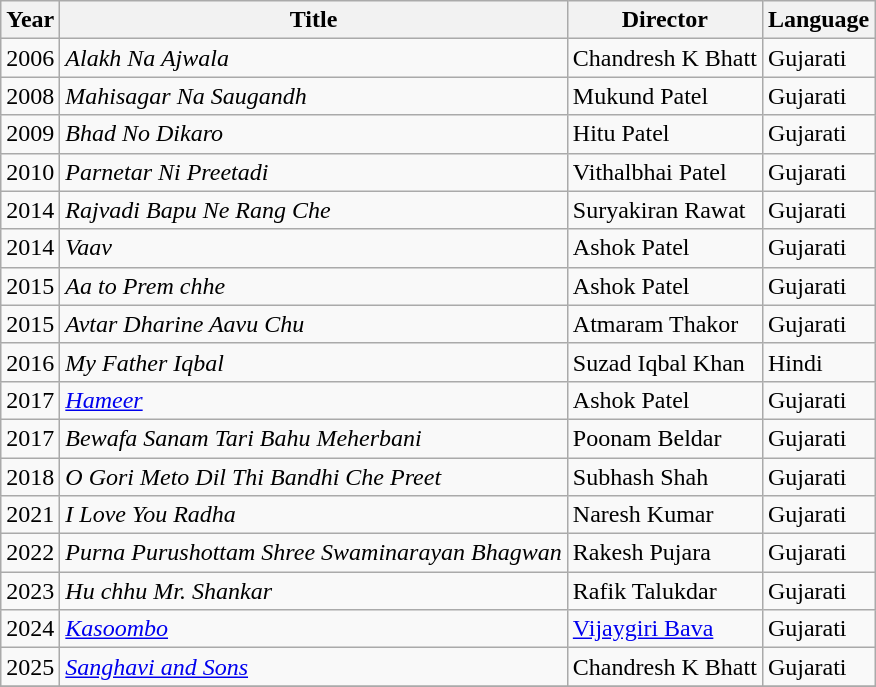<table class=wikitable>
<tr>
<th>Year</th>
<th>Title</th>
<th>Director</th>
<th>Language</th>
</tr>
<tr>
<td>2006</td>
<td><em>Alakh Na Ajwala</em></td>
<td>Chandresh K Bhatt</td>
<td>Gujarati</td>
</tr>
<tr>
<td>2008</td>
<td><em>Mahisagar Na Saugandh</em></td>
<td>Mukund Patel</td>
<td>Gujarati</td>
</tr>
<tr>
<td>2009</td>
<td><em>Bhad No Dikaro</em></td>
<td>Hitu Patel</td>
<td>Gujarati</td>
</tr>
<tr>
<td>2010</td>
<td><em>Parnetar Ni Preetadi</em></td>
<td>Vithalbhai Patel</td>
<td>Gujarati</td>
</tr>
<tr>
<td>2014</td>
<td><em>Rajvadi Bapu Ne Rang Che</em></td>
<td>Suryakiran Rawat</td>
<td>Gujarati</td>
</tr>
<tr>
<td>2014</td>
<td><em>Vaav</em></td>
<td>Ashok Patel</td>
<td>Gujarati</td>
</tr>
<tr>
<td>2015</td>
<td><em>Aa to Prem chhe</em></td>
<td>Ashok Patel</td>
<td>Gujarati</td>
</tr>
<tr>
<td>2015</td>
<td><em>Avtar Dharine Aavu Chu</em></td>
<td>Atmaram Thakor</td>
<td>Gujarati</td>
</tr>
<tr>
<td>2016</td>
<td><em>My Father Iqbal</em></td>
<td>Suzad Iqbal Khan</td>
<td>Hindi</td>
</tr>
<tr>
<td>2017</td>
<td><em><a href='#'>Hameer</a></em></td>
<td>Ashok Patel</td>
<td>Gujarati</td>
</tr>
<tr>
<td>2017</td>
<td><em>Bewafa Sanam Tari Bahu Meherbani</em></td>
<td>Poonam Beldar</td>
<td>Gujarati</td>
</tr>
<tr>
<td>2018</td>
<td><em>O Gori Meto Dil Thi Bandhi Che Preet</em></td>
<td>Subhash Shah</td>
<td>Gujarati</td>
</tr>
<tr>
<td>2021</td>
<td><em>I Love You Radha</em></td>
<td>Naresh Kumar</td>
<td>Gujarati</td>
</tr>
<tr>
<td>2022</td>
<td><em>Purna Purushottam Shree Swaminarayan Bhagwan</em></td>
<td>Rakesh Pujara</td>
<td>Gujarati</td>
</tr>
<tr>
<td>2023</td>
<td><em>Hu chhu Mr. Shankar</em></td>
<td>Rafik Talukdar</td>
<td>Gujarati</td>
</tr>
<tr>
<td>2024</td>
<td><em><a href='#'>Kasoombo</a></em></td>
<td><a href='#'>Vijaygiri Bava</a></td>
<td>Gujarati</td>
</tr>
<tr>
<td>2025</td>
<td><em><a href='#'>Sanghavi and Sons</a></em></td>
<td>Chandresh K Bhatt</td>
<td>Gujarati</td>
</tr>
<tr>
</tr>
</table>
